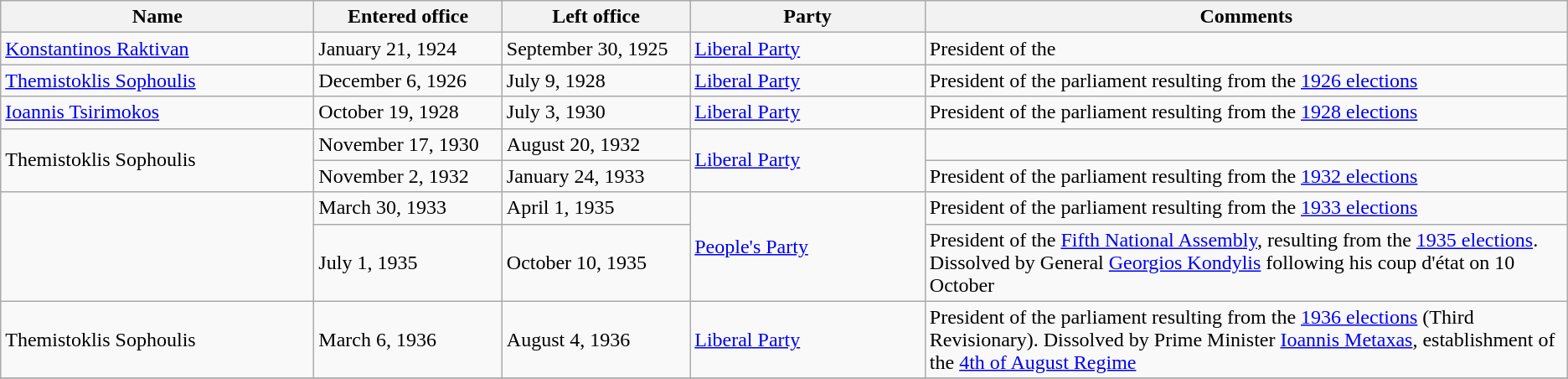<table class="wikitable">
<tr>
<th style="width:20%;">Name</th>
<th style="width:12%;">Entered office</th>
<th style="width:12%;">Left office</th>
<th style="width:15%;">Party</th>
<th style="width:41%;">Comments</th>
</tr>
<tr>
<td><a href='#'>Konstantinos Raktivan</a></td>
<td>January 21, 1924</td>
<td>September 30, 1925</td>
<td><a href='#'>Liberal Party</a></td>
<td>President of the </td>
</tr>
<tr>
<td><a href='#'>Themistoklis Sophoulis</a></td>
<td>December 6, 1926</td>
<td>July 9, 1928</td>
<td><a href='#'>Liberal Party</a></td>
<td>President of the parliament resulting from the <a href='#'>1926 elections</a></td>
</tr>
<tr>
<td><a href='#'>Ioannis Tsirimokos</a></td>
<td>October 19, 1928</td>
<td>July 3, 1930</td>
<td><a href='#'>Liberal Party</a></td>
<td>President of the parliament resulting from the <a href='#'>1928 elections</a></td>
</tr>
<tr>
<td rowspan=2>Themistoklis Sophoulis</td>
<td>November 17, 1930</td>
<td>August 20, 1932</td>
<td rowspan=2><a href='#'>Liberal Party</a></td>
<td></td>
</tr>
<tr>
<td>November 2, 1932</td>
<td>January 24, 1933</td>
<td>President of the parliament resulting from the <a href='#'>1932 elections</a></td>
</tr>
<tr>
<td rowspan=2></td>
<td>March 30, 1933</td>
<td>April 1, 1935</td>
<td rowspan=2><a href='#'>People's Party</a></td>
<td>President of the parliament resulting from the <a href='#'>1933 elections</a></td>
</tr>
<tr>
<td>July 1, 1935</td>
<td>October 10, 1935</td>
<td>President of the <a href='#'>Fifth National Assembly</a>, resulting from the <a href='#'>1935 elections</a>. Dissolved by General <a href='#'>Georgios Kondylis</a> following his coup d'état on 10 October</td>
</tr>
<tr>
<td>Themistoklis Sophoulis</td>
<td>March 6, 1936</td>
<td>August 4, 1936</td>
<td><a href='#'>Liberal Party</a></td>
<td>President of the parliament resulting from the <a href='#'>1936 elections</a> (Third Revisionary). Dissolved by Prime Minister <a href='#'>Ioannis Metaxas</a>, establishment of the <a href='#'>4th of August Regime</a></td>
</tr>
<tr>
</tr>
</table>
